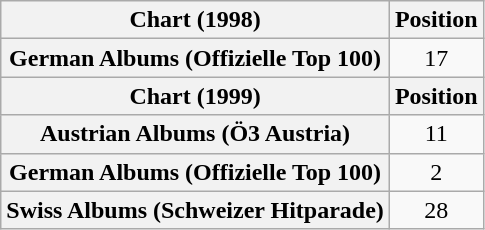<table class="wikitable plainrowheaders" style="text-align:center;">
<tr>
<th scope="col">Chart (1998)</th>
<th scope="col">Position</th>
</tr>
<tr>
<th scope="row">German Albums (Offizielle Top 100)</th>
<td>17</td>
</tr>
<tr>
<th scope="col">Chart (1999)</th>
<th scope="col">Position</th>
</tr>
<tr>
<th scope="row">Austrian Albums (Ö3 Austria)</th>
<td>11</td>
</tr>
<tr>
<th scope="row">German Albums (Offizielle Top 100)</th>
<td>2</td>
</tr>
<tr>
<th scope="row">Swiss Albums (Schweizer Hitparade)</th>
<td>28</td>
</tr>
</table>
